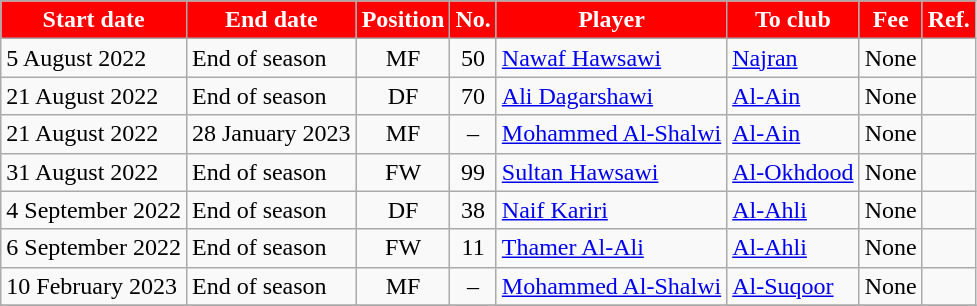<table class="wikitable sortable">
<tr>
<th style="background:red; color:white;"><strong>Start date</strong></th>
<th style="background:red; color:white;"><strong>End date</strong></th>
<th style="background:red; color:white;"><strong>Position</strong></th>
<th style="background:red; color:white;"><strong>No.</strong></th>
<th style="background:red; color:white;"><strong>Player</strong></th>
<th style="background:red; color:white;"><strong>To club</strong></th>
<th style="background:red; color:white;"><strong>Fee</strong></th>
<th style="background:red; color:white;"><strong>Ref.</strong></th>
</tr>
<tr>
<td>5 August 2022</td>
<td>End of season</td>
<td style="text-align:center;">MF</td>
<td style="text-align:center;">50</td>
<td style="text-align:left;"> <a href='#'>Nawaf Hawsawi</a></td>
<td style="text-align:left;"> <a href='#'>Najran</a></td>
<td>None</td>
<td></td>
</tr>
<tr>
<td>21 August 2022</td>
<td>End of season</td>
<td style="text-align:center;">DF</td>
<td style="text-align:center;">70</td>
<td style="text-align:left;"> <a href='#'>Ali Dagarshawi</a></td>
<td style="text-align:left;"> <a href='#'>Al-Ain</a></td>
<td>None</td>
<td></td>
</tr>
<tr>
<td>21 August 2022</td>
<td>28 January 2023</td>
<td style="text-align:center;">MF</td>
<td style="text-align:center;">–</td>
<td style="text-align:left;"> <a href='#'>Mohammed Al-Shalwi</a></td>
<td style="text-align:left;"> <a href='#'>Al-Ain</a></td>
<td>None</td>
<td></td>
</tr>
<tr>
<td>31 August 2022</td>
<td>End of season</td>
<td style="text-align:center;">FW</td>
<td style="text-align:center;">99</td>
<td style="text-align:left;"> <a href='#'>Sultan Hawsawi</a></td>
<td style="text-align:left;"> <a href='#'>Al-Okhdood</a></td>
<td>None</td>
<td></td>
</tr>
<tr>
<td>4 September 2022</td>
<td>End of season</td>
<td style="text-align:center;">DF</td>
<td style="text-align:center;">38</td>
<td style="text-align:left;"> <a href='#'>Naif Kariri</a></td>
<td style="text-align:left;"> <a href='#'>Al-Ahli</a></td>
<td>None</td>
<td></td>
</tr>
<tr>
<td>6 September 2022</td>
<td>End of season</td>
<td style="text-align:center;">FW</td>
<td style="text-align:center;">11</td>
<td style="text-align:left;"> <a href='#'>Thamer Al-Ali</a></td>
<td style="text-align:left;"> <a href='#'>Al-Ahli</a></td>
<td>None</td>
<td></td>
</tr>
<tr>
<td>10 February 2023</td>
<td>End of season</td>
<td style="text-align:center;">MF</td>
<td style="text-align:center;">–</td>
<td style="text-align:left;"> <a href='#'>Mohammed Al-Shalwi</a></td>
<td style="text-align:left;"> <a href='#'>Al-Suqoor</a></td>
<td>None</td>
<td></td>
</tr>
<tr>
</tr>
</table>
